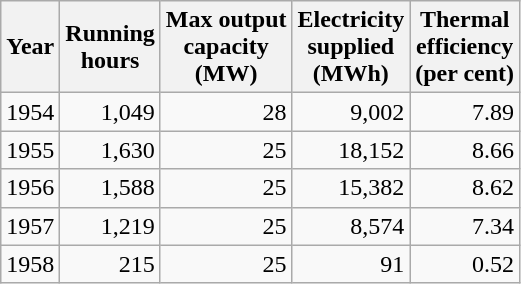<table class="wikitable" style="text-align:right;">
<tr>
<th>Year</th>
<th>Running<br>hours</th>
<th>Max output<br>capacity<br>(MW)</th>
<th>Electricity<br>supplied<br>(MWh)</th>
<th>Thermal<br>efficiency<br>(per cent)</th>
</tr>
<tr>
<td>1954</td>
<td>1,049</td>
<td>28</td>
<td>9,002</td>
<td>7.89</td>
</tr>
<tr>
<td>1955</td>
<td>1,630</td>
<td>25</td>
<td>18,152</td>
<td>8.66</td>
</tr>
<tr>
<td>1956</td>
<td>1,588</td>
<td>25</td>
<td>15,382</td>
<td>8.62</td>
</tr>
<tr>
<td>1957</td>
<td>1,219</td>
<td>25</td>
<td>8,574</td>
<td>7.34</td>
</tr>
<tr>
<td>1958</td>
<td>215</td>
<td>25</td>
<td>91</td>
<td>0.52</td>
</tr>
</table>
